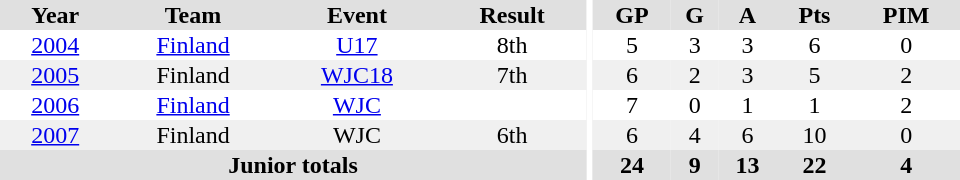<table border="0" cellpadding="1" cellspacing="0" ID="Table3" style="text-align:center; width:40em">
<tr ALIGN="center" bgcolor="#e0e0e0">
<th>Year</th>
<th>Team</th>
<th>Event</th>
<th>Result</th>
<th rowspan="99" bgcolor="#ffffff"></th>
<th>GP</th>
<th>G</th>
<th>A</th>
<th>Pts</th>
<th>PIM</th>
</tr>
<tr>
<td><a href='#'>2004</a></td>
<td><a href='#'>Finland</a></td>
<td><a href='#'>U17</a></td>
<td>8th</td>
<td>5</td>
<td>3</td>
<td>3</td>
<td>6</td>
<td>0</td>
</tr>
<tr bgcolor="#f0f0f0">
<td><a href='#'>2005</a></td>
<td>Finland</td>
<td><a href='#'>WJC18</a></td>
<td>7th</td>
<td>6</td>
<td>2</td>
<td>3</td>
<td>5</td>
<td>2</td>
</tr>
<tr>
<td><a href='#'>2006</a></td>
<td><a href='#'>Finland</a></td>
<td><a href='#'>WJC</a></td>
<td></td>
<td>7</td>
<td>0</td>
<td>1</td>
<td>1</td>
<td>2</td>
</tr>
<tr bgcolor="#f0f0f0">
<td><a href='#'>2007</a></td>
<td>Finland</td>
<td>WJC</td>
<td>6th</td>
<td>6</td>
<td>4</td>
<td>6</td>
<td>10</td>
<td>0</td>
</tr>
<tr bgcolor="#e0e0e0">
<th colspan="4">Junior totals</th>
<th>24</th>
<th>9</th>
<th>13</th>
<th>22</th>
<th>4</th>
</tr>
</table>
